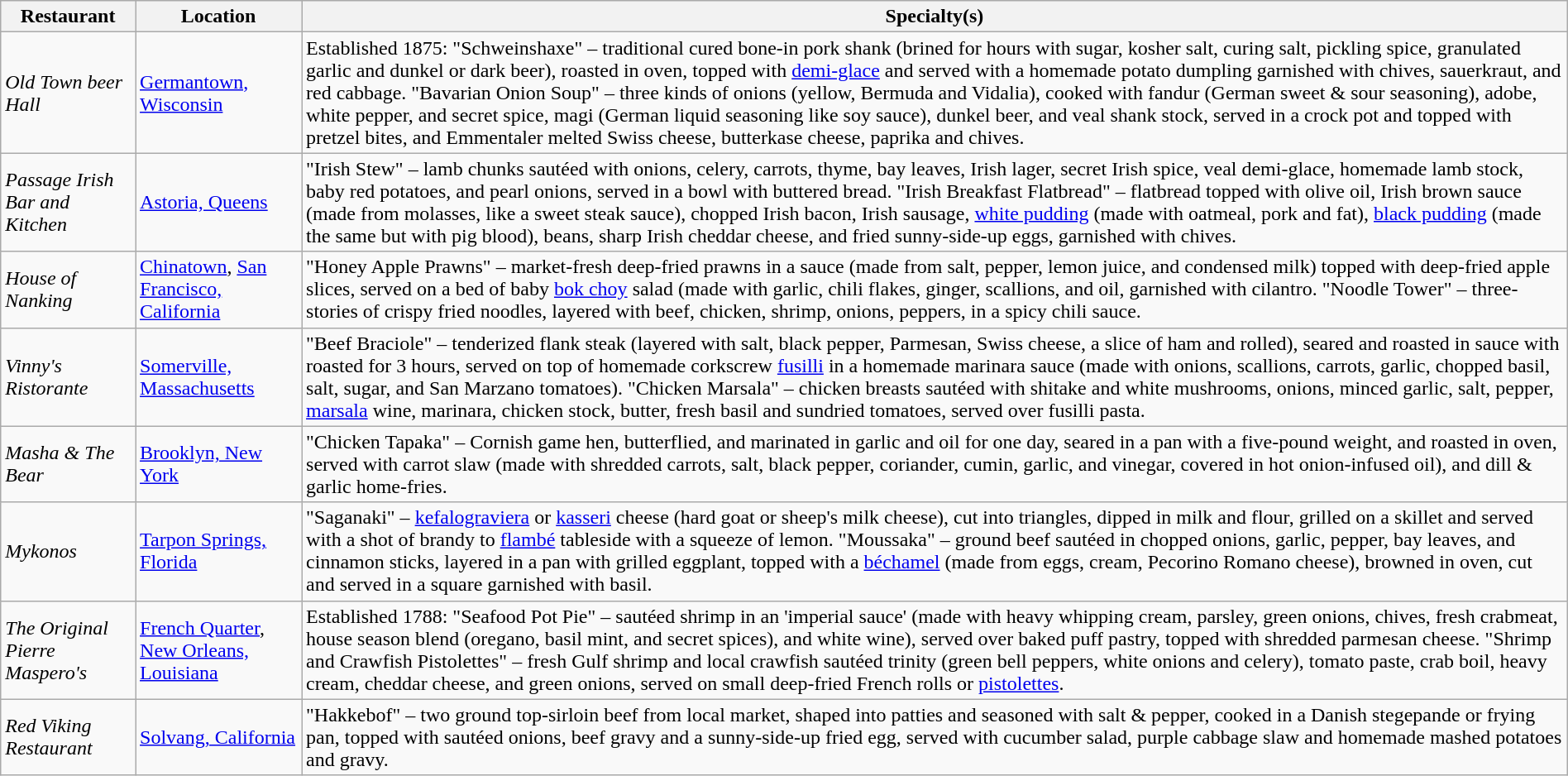<table class="wikitable" style="width:100%;">
<tr>
<th>Restaurant</th>
<th>Location</th>
<th>Specialty(s)</th>
</tr>
<tr>
<td><em>Old Town beer Hall</em></td>
<td><a href='#'>Germantown, Wisconsin</a></td>
<td>Established 1875: "Schweinshaxe" – traditional cured bone-in pork shank (brined for  hours with sugar, kosher salt, curing salt, pickling spice, granulated garlic and dunkel or dark beer), roasted in oven, topped with <a href='#'>demi-glace</a> and served with a homemade potato dumpling garnished with chives, sauerkraut, and red cabbage. "Bavarian Onion Soup" – three kinds of onions (yellow, Bermuda and Vidalia), cooked with fandur (German sweet & sour seasoning), adobe, white pepper, and secret spice, magi (German liquid seasoning like soy sauce), dunkel beer, and veal shank stock, served in a crock pot and topped with pretzel bites, and Emmentaler melted Swiss cheese, butterkase cheese, paprika and chives.</td>
</tr>
<tr>
<td><em>Passage Irish Bar and Kitchen</em></td>
<td><a href='#'>Astoria, Queens</a></td>
<td>"Irish Stew" – lamb chunks sautéed with onions, celery, carrots, thyme, bay leaves, Irish lager, secret Irish spice, veal demi-glace, homemade lamb stock, baby red potatoes, and pearl onions, served in a bowl with buttered bread. "Irish Breakfast Flatbread" – flatbread topped with olive oil, Irish brown sauce (made from molasses, like a sweet steak sauce), chopped Irish bacon, Irish sausage, <a href='#'>white pudding</a> (made with oatmeal, pork and fat), <a href='#'>black pudding</a> (made the same but with pig blood), beans, sharp Irish cheddar cheese, and fried sunny-side-up eggs, garnished with chives.</td>
</tr>
<tr>
<td><em>House of Nanking</em></td>
<td><a href='#'>Chinatown</a>, <a href='#'>San Francisco, California</a></td>
<td>"Honey Apple Prawns" – market-fresh deep-fried prawns in a sauce (made from salt, pepper, lemon juice, and condensed milk) topped with deep-fried apple slices, served on a bed of baby <a href='#'>bok choy</a> salad (made with garlic, chili flakes, ginger, scallions, and oil, garnished with cilantro. "Noodle Tower" – three-stories of crispy fried noodles, layered with beef, chicken, shrimp, onions, peppers, in a spicy chili sauce.</td>
</tr>
<tr>
<td><em>Vinny's Ristorante</em></td>
<td><a href='#'>Somerville, Massachusetts</a></td>
<td>"Beef Braciole" – tenderized flank steak (layered with salt, black pepper, Parmesan, Swiss cheese,  a slice of ham and rolled), seared and roasted in sauce with roasted for 3 hours, served on top of homemade corkscrew <a href='#'>fusilli</a> in a homemade marinara sauce (made with onions, scallions, carrots, garlic, chopped basil, salt, sugar, and San Marzano tomatoes). "Chicken Marsala" – chicken breasts sautéed with shitake and white mushrooms, onions, minced garlic, salt, pepper, <a href='#'>marsala</a> wine, marinara, chicken stock, butter, fresh basil and sundried tomatoes, served over fusilli pasta.</td>
</tr>
<tr>
<td><em>Masha & The Bear</em></td>
<td><a href='#'>Brooklyn, New York</a></td>
<td>"Chicken Tapaka" – Cornish game hen, butterflied, and marinated in garlic and oil for one day, seared in a pan with a five-pound weight, and roasted in oven, served with carrot slaw (made with shredded carrots, salt, black pepper, coriander, cumin, garlic, and vinegar, covered in hot onion-infused oil), and dill & garlic home-fries.</td>
</tr>
<tr>
<td><em>Mykonos</em></td>
<td><a href='#'>Tarpon Springs, Florida</a></td>
<td>"Saganaki" – <a href='#'>kefalograviera</a> or <a href='#'>kasseri</a> cheese (hard goat or sheep's milk cheese), cut into triangles, dipped in milk and flour, grilled on a skillet and served with a shot of brandy to <a href='#'>flambé</a> tableside with a squeeze of lemon. "Moussaka" – ground beef sautéed in chopped onions, garlic, pepper, bay leaves, and cinnamon sticks, layered in a pan with grilled eggplant, topped with a <a href='#'>béchamel</a> (made from eggs, cream, Pecorino Romano cheese), browned in oven, cut and served in a square garnished with basil.</td>
</tr>
<tr>
<td><em>The Original Pierre Maspero's</em></td>
<td><a href='#'>French Quarter</a>, <a href='#'>New Orleans, Louisiana</a></td>
<td>Established 1788: "Seafood Pot Pie" – sautéed shrimp in an 'imperial sauce' (made with heavy whipping cream, parsley, green onions, chives, fresh crabmeat, house season blend (oregano, basil mint, and secret spices), and white wine), served over baked puff pastry, topped with shredded parmesan cheese. "Shrimp and Crawfish Pistolettes" – fresh Gulf shrimp and local crawfish sautéed trinity (green bell peppers, white onions and celery), tomato paste, crab boil, heavy cream, cheddar cheese, and green onions, served on small deep-fried French rolls or <a href='#'>pistolettes</a>.</td>
</tr>
<tr>
<td><em>Red Viking Restaurant</em></td>
<td><a href='#'>Solvang, California</a></td>
<td>"Hakkebof" – two ground top-sirloin beef from local market, shaped into patties and seasoned with salt & pepper, cooked in a Danish stegepande or frying pan, topped with sautéed onions, beef gravy and a sunny-side-up fried egg, served with cucumber salad, purple cabbage slaw and homemade mashed potatoes and gravy.</td>
</tr>
</table>
